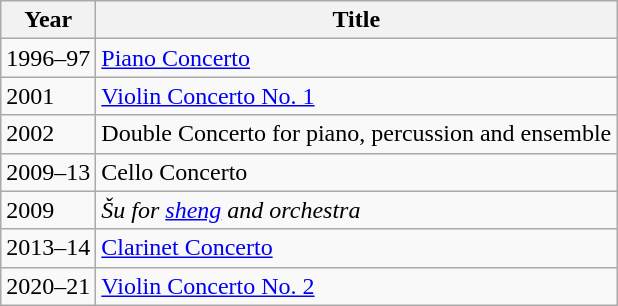<table class="wikitable">
<tr>
<th>Year</th>
<th>Title</th>
</tr>
<tr>
<td>1996–97</td>
<td><a href='#'>Piano Concerto</a></td>
</tr>
<tr>
<td>2001</td>
<td><a href='#'>Violin Concerto No. 1</a></td>
</tr>
<tr>
<td>2002</td>
<td>Double Concerto for piano, percussion and ensemble</td>
</tr>
<tr>
<td>2009–13</td>
<td>Cello Concerto</td>
</tr>
<tr>
<td>2009</td>
<td><em>Šu for <a href='#'>sheng</a> and orchestra</em></td>
</tr>
<tr>
<td>2013–14</td>
<td><a href='#'>Clarinet Concerto</a></td>
</tr>
<tr>
<td>2020–21</td>
<td><a href='#'>Violin Concerto No. 2</a></td>
</tr>
</table>
